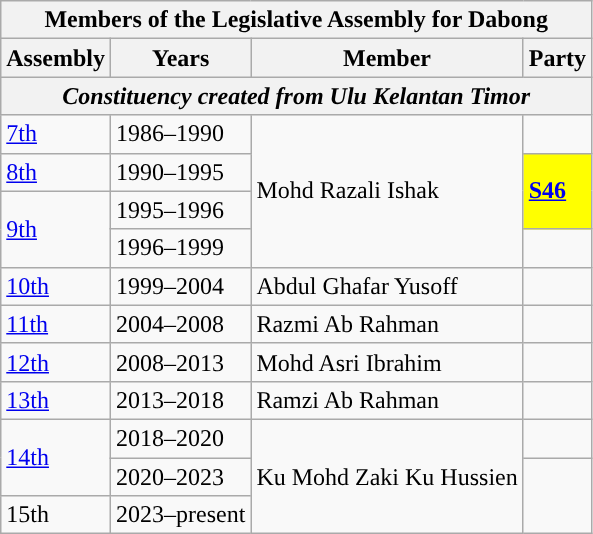<table class=wikitable>
<tr>
<th colspan=4>Members of the Legislative Assembly for Dabong</th>
</tr>
<tr>
<th>Assembly</th>
<th>Years</th>
<th>Member</th>
<th>Party</th>
</tr>
<tr>
<th colspan=4 align=center><em>Constituency created from Ulu Kelantan Timor</em></th>
</tr>
<tr>
<td><a href='#'>7th</a></td>
<td>1986–1990</td>
<td rowspan=4>Mohd Razali Ishak</td>
<td></td>
</tr>
<tr>
<td><a href='#'>8th</a></td>
<td>1990–1995</td>
<td rowspan=2 bgcolor="yellow"><strong><a href='#'>S46</a></strong></td>
</tr>
<tr>
<td rowspan=2><a href='#'>9th</a></td>
<td>1995–1996</td>
</tr>
<tr>
<td>1996–1999</td>
<td></td>
</tr>
<tr>
<td><a href='#'>10th</a></td>
<td>1999–2004</td>
<td>Abdul Ghafar Yusoff</td>
<td></td>
</tr>
<tr>
<td><a href='#'>11th</a></td>
<td>2004–2008</td>
<td>Razmi Ab Rahman</td>
<td></td>
</tr>
<tr>
<td><a href='#'>12th</a></td>
<td>2008–2013</td>
<td>Mohd Asri Ibrahim</td>
<td></td>
</tr>
<tr>
<td><a href='#'>13th</a></td>
<td>2013–2018</td>
<td>Ramzi Ab Rahman</td>
<td></td>
</tr>
<tr>
<td rowspan="2"><a href='#'>14th</a></td>
<td>2018–2020</td>
<td rowspan="3">Ku Mohd Zaki Ku Hussien</td>
<td></td>
</tr>
<tr>
<td>2020–2023</td>
<td rowspan=2></td>
</tr>
<tr>
<td>15th</td>
<td>2023–present</td>
</tr>
</table>
